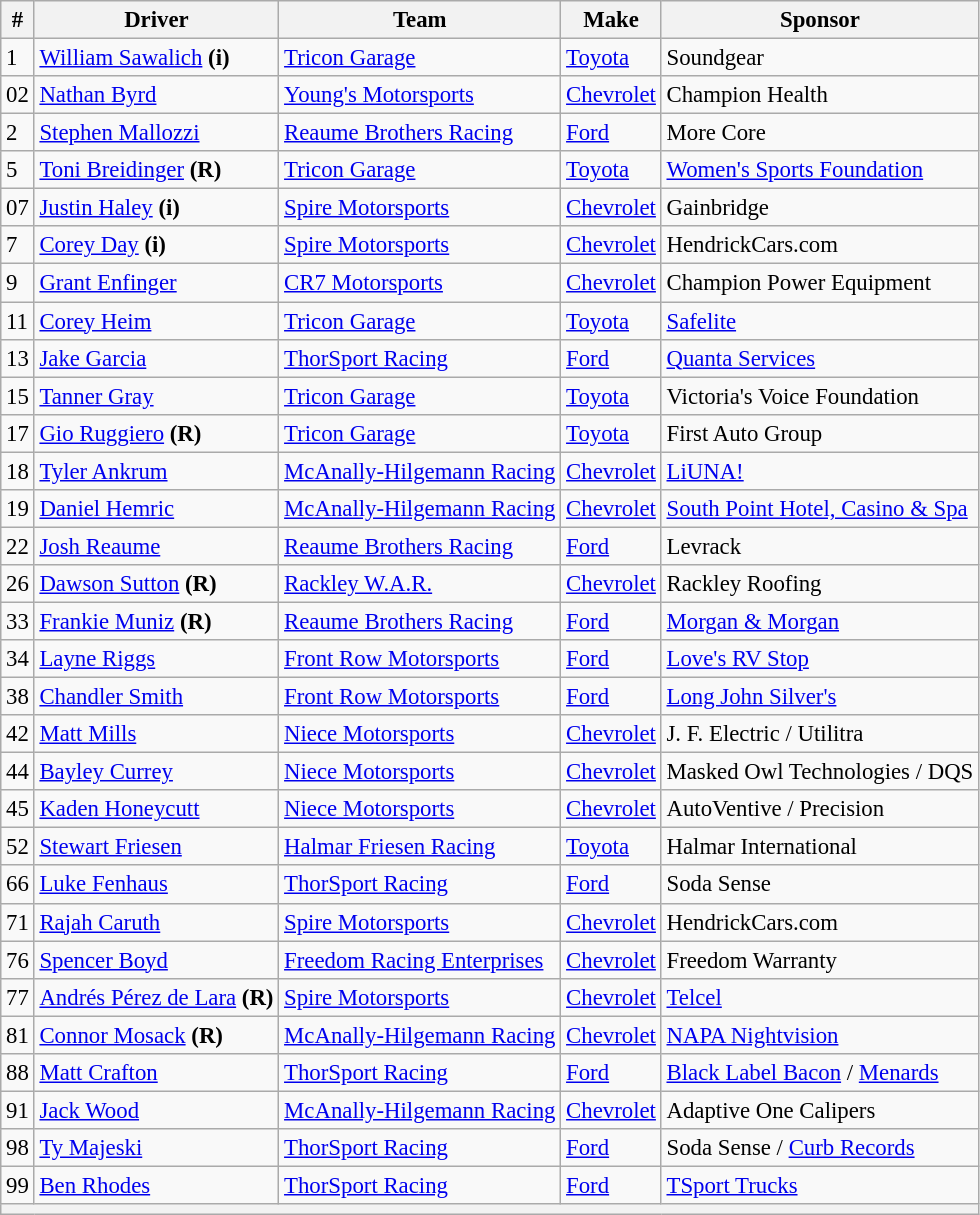<table class="wikitable" style="font-size: 95%;">
<tr>
<th>#</th>
<th>Driver</th>
<th>Team</th>
<th>Make</th>
<th>Sponsor</th>
</tr>
<tr>
<td>1</td>
<td><a href='#'>William Sawalich</a> <strong>(i)</strong></td>
<td><a href='#'>Tricon Garage</a></td>
<td><a href='#'>Toyota</a></td>
<td>Soundgear</td>
</tr>
<tr>
<td>02</td>
<td><a href='#'>Nathan Byrd</a></td>
<td><a href='#'>Young's Motorsports</a></td>
<td><a href='#'>Chevrolet</a></td>
<td>Champion Health</td>
</tr>
<tr>
<td>2</td>
<td><a href='#'>Stephen Mallozzi</a></td>
<td><a href='#'>Reaume Brothers Racing</a></td>
<td><a href='#'>Ford</a></td>
<td>More Core</td>
</tr>
<tr>
<td>5</td>
<td><a href='#'>Toni Breidinger</a> <strong>(R)</strong></td>
<td><a href='#'>Tricon Garage</a></td>
<td><a href='#'>Toyota</a></td>
<td><a href='#'>Women's Sports Foundation</a></td>
</tr>
<tr>
<td>07</td>
<td><a href='#'>Justin Haley</a> <strong>(i)</strong></td>
<td><a href='#'>Spire Motorsports</a></td>
<td><a href='#'>Chevrolet</a></td>
<td>Gainbridge</td>
</tr>
<tr>
<td>7</td>
<td><a href='#'>Corey Day</a> <strong>(i)</strong></td>
<td><a href='#'>Spire Motorsports</a></td>
<td><a href='#'>Chevrolet</a></td>
<td>HendrickCars.com</td>
</tr>
<tr>
<td>9</td>
<td><a href='#'>Grant Enfinger</a></td>
<td><a href='#'>CR7 Motorsports</a></td>
<td><a href='#'>Chevrolet</a></td>
<td>Champion Power Equipment</td>
</tr>
<tr>
<td>11</td>
<td><a href='#'>Corey Heim</a></td>
<td><a href='#'>Tricon Garage</a></td>
<td><a href='#'>Toyota</a></td>
<td><a href='#'>Safelite</a></td>
</tr>
<tr>
<td>13</td>
<td><a href='#'>Jake Garcia</a></td>
<td><a href='#'>ThorSport Racing</a></td>
<td><a href='#'>Ford</a></td>
<td><a href='#'>Quanta Services</a></td>
</tr>
<tr>
<td>15</td>
<td><a href='#'>Tanner Gray</a></td>
<td><a href='#'>Tricon Garage</a></td>
<td><a href='#'>Toyota</a></td>
<td>Victoria's Voice Foundation</td>
</tr>
<tr>
<td>17</td>
<td><a href='#'>Gio Ruggiero</a> <strong>(R)</strong></td>
<td><a href='#'>Tricon Garage</a></td>
<td><a href='#'>Toyota</a></td>
<td>First Auto Group</td>
</tr>
<tr>
<td>18</td>
<td><a href='#'>Tyler Ankrum</a></td>
<td><a href='#'>McAnally-Hilgemann Racing</a></td>
<td><a href='#'>Chevrolet</a></td>
<td><a href='#'>LiUNA!</a></td>
</tr>
<tr>
<td>19</td>
<td><a href='#'>Daniel Hemric</a></td>
<td><a href='#'>McAnally-Hilgemann Racing</a></td>
<td><a href='#'>Chevrolet</a></td>
<td><a href='#'>South Point Hotel, Casino & Spa</a></td>
</tr>
<tr>
<td>22</td>
<td nowrap=""><a href='#'>Josh Reaume</a></td>
<td><a href='#'>Reaume Brothers Racing</a></td>
<td><a href='#'>Ford</a></td>
<td>Levrack</td>
</tr>
<tr>
<td>26</td>
<td><a href='#'>Dawson Sutton</a> <strong>(R)</strong></td>
<td><a href='#'>Rackley W.A.R.</a></td>
<td><a href='#'>Chevrolet</a></td>
<td>Rackley Roofing</td>
</tr>
<tr>
<td>33</td>
<td><a href='#'>Frankie Muniz</a> <strong>(R)</strong></td>
<td><a href='#'>Reaume Brothers Racing</a></td>
<td><a href='#'>Ford</a></td>
<td><a href='#'>Morgan & Morgan</a></td>
</tr>
<tr>
<td>34</td>
<td><a href='#'>Layne Riggs</a></td>
<td><a href='#'>Front Row Motorsports</a></td>
<td><a href='#'>Ford</a></td>
<td><a href='#'>Love's RV Stop</a></td>
</tr>
<tr>
<td>38</td>
<td><a href='#'>Chandler Smith</a></td>
<td><a href='#'>Front Row Motorsports</a></td>
<td><a href='#'>Ford</a></td>
<td><a href='#'>Long John Silver's</a></td>
</tr>
<tr>
<td>42</td>
<td><a href='#'>Matt Mills</a></td>
<td><a href='#'>Niece Motorsports</a></td>
<td><a href='#'>Chevrolet</a></td>
<td>J. F. Electric / Utilitra</td>
</tr>
<tr>
<td>44</td>
<td><a href='#'>Bayley Currey</a></td>
<td><a href='#'>Niece Motorsports</a></td>
<td><a href='#'>Chevrolet</a></td>
<td>Masked Owl Technologies / DQS</td>
</tr>
<tr>
<td>45</td>
<td><a href='#'>Kaden Honeycutt</a></td>
<td><a href='#'>Niece Motorsports</a></td>
<td><a href='#'>Chevrolet</a></td>
<td>AutoVentive / Precision</td>
</tr>
<tr>
<td>52</td>
<td><a href='#'>Stewart Friesen</a></td>
<td><a href='#'>Halmar Friesen Racing</a></td>
<td><a href='#'>Toyota</a></td>
<td>Halmar International</td>
</tr>
<tr>
<td>66</td>
<td><a href='#'>Luke Fenhaus</a></td>
<td><a href='#'>ThorSport Racing</a></td>
<td><a href='#'>Ford</a></td>
<td>Soda Sense</td>
</tr>
<tr>
<td>71</td>
<td><a href='#'>Rajah Caruth</a></td>
<td><a href='#'>Spire Motorsports</a></td>
<td><a href='#'>Chevrolet</a></td>
<td>HendrickCars.com</td>
</tr>
<tr>
<td>76</td>
<td><a href='#'>Spencer Boyd</a></td>
<td><a href='#'>Freedom Racing Enterprises</a></td>
<td><a href='#'>Chevrolet</a></td>
<td>Freedom Warranty</td>
</tr>
<tr>
<td>77</td>
<td><a href='#'>Andrés Pérez de Lara</a> <strong>(R)</strong></td>
<td><a href='#'>Spire Motorsports</a></td>
<td><a href='#'>Chevrolet</a></td>
<td><a href='#'>Telcel</a></td>
</tr>
<tr>
<td>81</td>
<td><a href='#'>Connor Mosack</a> <strong>(R)</strong></td>
<td><a href='#'>McAnally-Hilgemann Racing</a></td>
<td><a href='#'>Chevrolet</a></td>
<td><a href='#'>NAPA Nightvision</a></td>
</tr>
<tr>
<td>88</td>
<td><a href='#'>Matt Crafton</a></td>
<td><a href='#'>ThorSport Racing</a></td>
<td><a href='#'>Ford</a></td>
<td><a href='#'>Black Label Bacon</a> / <a href='#'>Menards</a></td>
</tr>
<tr>
<td>91</td>
<td><a href='#'>Jack Wood</a></td>
<td><a href='#'>McAnally-Hilgemann Racing</a></td>
<td><a href='#'>Chevrolet</a></td>
<td>Adaptive One Calipers</td>
</tr>
<tr>
<td>98</td>
<td><a href='#'>Ty Majeski</a></td>
<td><a href='#'>ThorSport Racing</a></td>
<td><a href='#'>Ford</a></td>
<td>Soda Sense / <a href='#'>Curb Records</a></td>
</tr>
<tr>
<td>99</td>
<td><a href='#'>Ben Rhodes</a></td>
<td><a href='#'>ThorSport Racing</a></td>
<td><a href='#'>Ford</a></td>
<td><a href='#'>TSport Trucks</a></td>
</tr>
<tr>
<th colspan="5"></th>
</tr>
</table>
